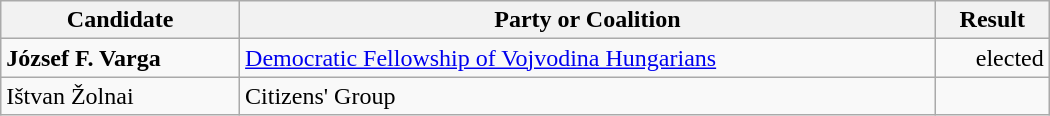<table style="width:700px;" class="wikitable">
<tr>
<th>Candidate</th>
<th>Party or Coalition</th>
<th>Result</th>
</tr>
<tr>
<td align="left"><strong>József F. Varga</strong></td>
<td align="left"><a href='#'>Democratic Fellowship of Vojvodina Hungarians</a></td>
<td align="right">elected</td>
</tr>
<tr>
<td align="left">Ištvan Žolnai</td>
<td align="left">Citizens' Group</td>
<td align="right"></td>
</tr>
</table>
